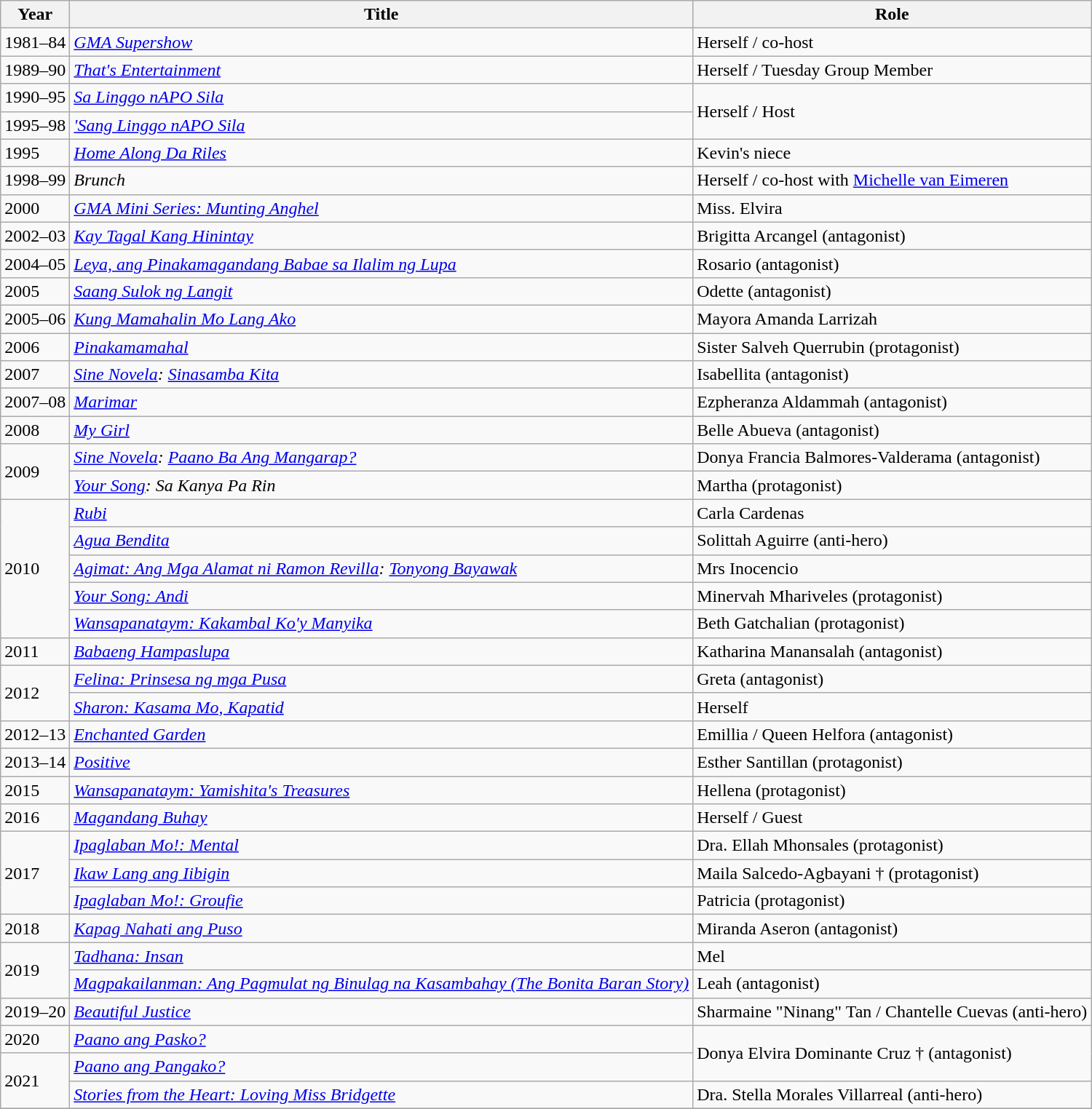<table class="wikitable sortable">
<tr>
<th>Year</th>
<th>Title</th>
<th>Role</th>
</tr>
<tr>
<td>1981–84</td>
<td><em><a href='#'>GMA Supershow</a></em></td>
<td>Herself / co-host</td>
</tr>
<tr>
<td>1989–90</td>
<td><em><a href='#'>That's Entertainment</a></em></td>
<td>Herself / Tuesday Group Member</td>
</tr>
<tr>
<td>1990–95</td>
<td><em><a href='#'>Sa Linggo nAPO Sila</a></em></td>
<td rowspan="2">Herself / Host</td>
</tr>
<tr>
<td>1995–98</td>
<td><em><a href='#'>'Sang Linggo nAPO Sila</a></em></td>
</tr>
<tr>
<td>1995</td>
<td><em><a href='#'>Home Along Da Riles</a></em></td>
<td>Kevin's niece</td>
</tr>
<tr>
<td>1998–99</td>
<td><em>Brunch</em></td>
<td>Herself / co-host with <a href='#'>Michelle van Eimeren</a></td>
</tr>
<tr>
<td>2000</td>
<td><em><a href='#'>GMA Mini Series: Munting Anghel</a></em></td>
<td>Miss. Elvira</td>
</tr>
<tr>
<td>2002–03</td>
<td><em><a href='#'>Kay Tagal Kang Hinintay</a></em></td>
<td>Brigitta Arcangel (antagonist)</td>
</tr>
<tr>
<td>2004–05</td>
<td><em><a href='#'>Leya, ang Pinakamagandang Babae sa Ilalim ng Lupa</a></em></td>
<td>Rosario (antagonist)</td>
</tr>
<tr>
<td>2005</td>
<td><em><a href='#'>Saang Sulok ng Langit</a></em></td>
<td>Odette (antagonist)</td>
</tr>
<tr>
<td>2005–06</td>
<td><em><a href='#'>Kung Mamahalin Mo Lang Ako</a></em></td>
<td>Mayora Amanda Larrizah</td>
</tr>
<tr>
<td>2006</td>
<td><em><a href='#'>Pinakamamahal</a></em></td>
<td>Sister Salveh Querrubin (protagonist)</td>
</tr>
<tr>
<td>2007</td>
<td><em><a href='#'>Sine Novela</a>: <a href='#'>Sinasamba Kita</a></em></td>
<td>Isabellita (antagonist)</td>
</tr>
<tr>
<td>2007–08</td>
<td><em><a href='#'>Marimar</a></em></td>
<td>Ezpheranza Aldammah (antagonist) </td>
</tr>
<tr>
<td>2008</td>
<td><em><a href='#'>My Girl</a></em></td>
<td>Belle Abueva (antagonist)</td>
</tr>
<tr>
<td rowspan="2">2009</td>
<td><em><a href='#'>Sine Novela</a>: <a href='#'>Paano Ba Ang Mangarap?</a></em></td>
<td>Donya Francia Balmores-Valderama (antagonist)</td>
</tr>
<tr>
<td><em><a href='#'>Your Song</a>: Sa Kanya Pa Rin</em></td>
<td>Martha (protagonist)</td>
</tr>
<tr>
<td rowspan="5">2010</td>
<td><em><a href='#'>Rubi</a></em></td>
<td>Carla Cardenas</td>
</tr>
<tr>
<td><em><a href='#'>Agua Bendita</a></em></td>
<td>Solittah Aguirre (anti-hero)</td>
</tr>
<tr>
<td><em><a href='#'>Agimat: Ang Mga Alamat ni Ramon Revilla</a>: <a href='#'>Tonyong Bayawak</a></em></td>
<td>Mrs Inocencio</td>
</tr>
<tr>
<td><em><a href='#'>Your Song: Andi</a></em></td>
<td>Minervah Mhariveles (protagonist)</td>
</tr>
<tr>
<td><em><a href='#'>Wansapanataym: Kakambal Ko'y Manyika</a></em></td>
<td>Beth Gatchalian (protagonist)</td>
</tr>
<tr>
<td>2011</td>
<td><em><a href='#'>Babaeng Hampaslupa</a></em></td>
<td>Katharina Manansalah (antagonist)</td>
</tr>
<tr>
<td rowspan="2">2012</td>
<td><em><a href='#'>Felina: Prinsesa ng mga Pusa</a></em></td>
<td>Greta (antagonist)</td>
</tr>
<tr>
<td><em><a href='#'>Sharon: Kasama Mo, Kapatid</a></em></td>
<td>Herself</td>
</tr>
<tr>
<td>2012–13</td>
<td><em><a href='#'>Enchanted Garden</a></em></td>
<td>Emillia / Queen Helfora (antagonist)</td>
</tr>
<tr>
<td>2013–14</td>
<td><em><a href='#'>Positive</a></em></td>
<td>Esther Santillan (protagonist)</td>
</tr>
<tr>
<td>2015</td>
<td><em><a href='#'>Wansapanataym: Yamishita's Treasures</a></em></td>
<td>Hellena (protagonist)</td>
</tr>
<tr>
<td>2016</td>
<td><em><a href='#'>Magandang Buhay</a></em></td>
<td>Herself / Guest</td>
</tr>
<tr>
<td rowspan="3">2017</td>
<td><em><a href='#'>Ipaglaban Mo!: Mental</a></em></td>
<td>Dra. Ellah Mhonsales (protagonist)</td>
</tr>
<tr>
<td><em><a href='#'>Ikaw Lang ang Iibigin</a></em></td>
<td>Maila Salcedo-Agbayani † (protagonist)</td>
</tr>
<tr>
<td><a href='#'><em>Ipaglaban Mo!: Groufie</em></a></td>
<td>Patricia (protagonist)</td>
</tr>
<tr>
<td>2018</td>
<td><em><a href='#'>Kapag Nahati ang Puso</a></em></td>
<td>Miranda Aseron (antagonist)</td>
</tr>
<tr>
<td rowspan="2">2019</td>
<td><em><a href='#'>Tadhana: Insan</a></em></td>
<td>Mel</td>
</tr>
<tr>
<td><em><a href='#'>Magpakailanman: Ang Pagmulat ng Binulag na Kasambahay (The Bonita Baran Story)</a></em></td>
<td>Leah (antagonist)</td>
</tr>
<tr>
<td>2019–20</td>
<td><em><a href='#'>Beautiful Justice</a></em></td>
<td>Sharmaine "Ninang" Tan / Chantelle Cuevas (anti-hero)</td>
</tr>
<tr>
<td>2020</td>
<td><em><a href='#'>Paano ang Pasko?</a></em></td>
<td rowspan="2">Donya Elvira Dominante Cruz † (antagonist)</td>
</tr>
<tr>
<td rowspan="2">2021</td>
<td><em><a href='#'>Paano ang Pangako?</a></em></td>
</tr>
<tr>
<td><em><a href='#'>Stories from the Heart: Loving Miss Bridgette</a></em></td>
<td>Dra. Stella Morales Villarreal (anti-hero)</td>
</tr>
<tr>
</tr>
</table>
